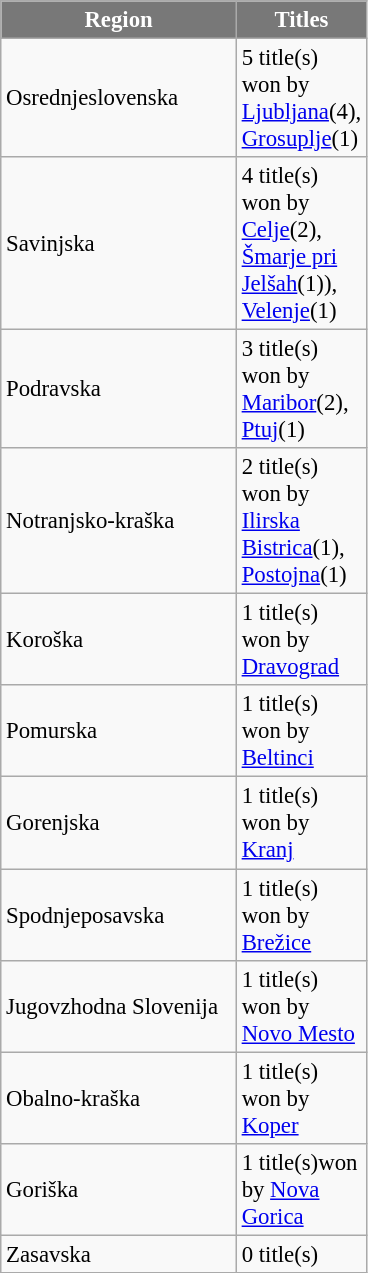<table class="wikitable sortable" style="font-size: 95%;">
<tr>
<th width="150" style="background-color:#787878;color:#FFFFFF;">Region</th>
<th width="30" style="background-color:#787878;color:#FFFFFF;">Titles</th>
</tr>
<tr>
<td>Osrednjeslovenska</td>
<td>5 title(s) won by <a href='#'>Ljubljana</a>(4), <a href='#'>Grosuplje</a>(1)</td>
</tr>
<tr>
<td>Savinjska</td>
<td>4 title(s) won by <a href='#'>Celje</a>(2), <a href='#'>Šmarje pri Jelšah</a>(1)), <a href='#'>Velenje</a>(1)</td>
</tr>
<tr>
<td>Podravska</td>
<td>3 title(s) won by <a href='#'>Maribor</a>(2), <a href='#'>Ptuj</a>(1)</td>
</tr>
<tr>
<td>Notranjsko-kraška</td>
<td>2 title(s) won by <a href='#'>Ilirska Bistrica</a>(1), <a href='#'>Postojna</a>(1)</td>
</tr>
<tr>
<td>Koroška</td>
<td>1 title(s) won by <a href='#'>Dravograd</a></td>
</tr>
<tr>
<td>Pomurska</td>
<td>1 title(s) won by <a href='#'>Beltinci</a></td>
</tr>
<tr>
<td>Gorenjska</td>
<td>1 title(s) won by <a href='#'>Kranj</a></td>
</tr>
<tr>
<td>Spodnjeposavska</td>
<td>1 title(s) won by <a href='#'>Brežice</a></td>
</tr>
<tr>
<td>Jugovzhodna Slovenija</td>
<td>1 title(s) won by <a href='#'>Novo Mesto</a></td>
</tr>
<tr>
<td>Obalno-kraška</td>
<td>1 title(s) won by <a href='#'>Koper</a></td>
</tr>
<tr>
<td>Goriška</td>
<td>1 title(s)won by <a href='#'>Nova Gorica</a></td>
</tr>
<tr>
<td>Zasavska</td>
<td>0 title(s)</td>
</tr>
</table>
